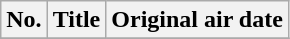<table class="wikitable plainrowheaders">
<tr>
<th>No.</th>
<th>Title</th>
<th>Original air date</th>
</tr>
<tr>
</tr>
</table>
